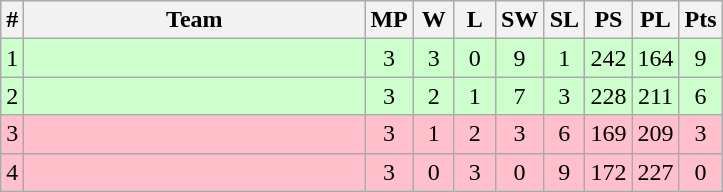<table class=wikitable style="text-align:center">
<tr>
<th>#</th>
<th width=220>Team</th>
<th width=20>MP</th>
<th width=20>W</th>
<th width=20>L</th>
<th width=20>SW</th>
<th width=20>SL</th>
<th width=20>PS</th>
<th width=20>PL</th>
<th width=20>Pts</th>
</tr>
<tr align="center" valign="top" style="background: #CCFFCC">
<td>1</td>
<td align=left></td>
<td>3</td>
<td>3</td>
<td>0</td>
<td>9</td>
<td>1</td>
<td>242</td>
<td>164</td>
<td>9</td>
</tr>
<tr align="center" valign="top" style="background: #CCFFCC">
<td>2</td>
<td align=left></td>
<td>3</td>
<td>2</td>
<td>1</td>
<td>7</td>
<td>3</td>
<td>228</td>
<td>211</td>
<td>6</td>
</tr>
<tr align="center" valign="top" style="background: pink">
<td>3</td>
<td align=left></td>
<td>3</td>
<td>1</td>
<td>2</td>
<td>3</td>
<td>6</td>
<td>169</td>
<td>209</td>
<td>3</td>
</tr>
<tr align="center" valign="top" style="background: pink">
<td>4</td>
<td align=left></td>
<td>3</td>
<td>0</td>
<td>3</td>
<td>0</td>
<td>9</td>
<td>172</td>
<td>227</td>
<td>0</td>
</tr>
</table>
